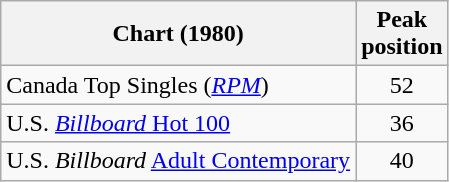<table class="wikitable sortable">
<tr>
<th>Chart (1980)</th>
<th>Peak<br>position</th>
</tr>
<tr>
<td>Canada Top Singles (<em><a href='#'>RPM</a></em>)</td>
<td align="center">52</td>
</tr>
<tr>
<td>U.S. <a href='#'><em>Billboard</em> Hot 100</a></td>
<td align="center">36</td>
</tr>
<tr>
<td>U.S. <em>Billboard</em> <a href='#'>Adult Contemporary</a></td>
<td align="center">40</td>
</tr>
</table>
